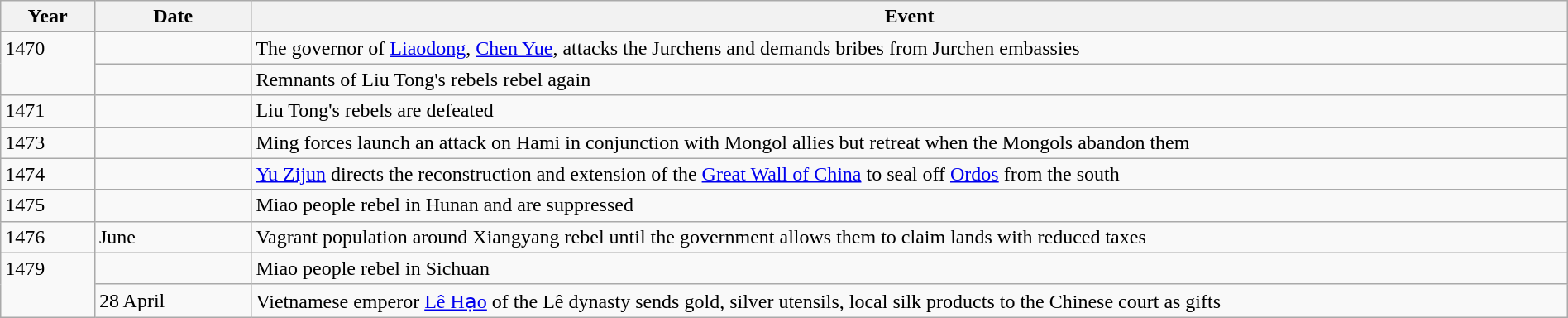<table class="wikitable" width="100%">
<tr>
<th style="width:6%">Year</th>
<th style="width:10%">Date</th>
<th>Event</th>
</tr>
<tr>
<td rowspan="2" valign="top">1470</td>
<td></td>
<td>The governor of <a href='#'>Liaodong</a>, <a href='#'>Chen Yue</a>, attacks the Jurchens and demands bribes from Jurchen embassies</td>
</tr>
<tr>
<td></td>
<td>Remnants of Liu Tong's rebels rebel again</td>
</tr>
<tr>
<td>1471</td>
<td></td>
<td>Liu Tong's rebels are defeated</td>
</tr>
<tr>
<td>1473</td>
<td></td>
<td>Ming forces launch an attack on Hami in conjunction with Mongol allies but retreat when the Mongols abandon them</td>
</tr>
<tr>
<td>1474</td>
<td></td>
<td><a href='#'>Yu Zijun</a> directs the reconstruction and extension of the <a href='#'>Great Wall of China</a> to seal off <a href='#'>Ordos</a> from the south</td>
</tr>
<tr>
<td>1475</td>
<td></td>
<td>Miao people rebel in Hunan and are suppressed</td>
</tr>
<tr>
<td>1476</td>
<td>June</td>
<td>Vagrant population around Xiangyang rebel until the government allows them to claim lands with reduced taxes</td>
</tr>
<tr>
<td rowspan="2" valign="top">1479</td>
<td></td>
<td>Miao people rebel in Sichuan</td>
</tr>
<tr>
<td>28 April</td>
<td>Vietnamese emperor <a href='#'>Lê Hạo</a> of the Lê dynasty sends gold, silver utensils, local silk products to the Chinese court as gifts</td>
</tr>
</table>
